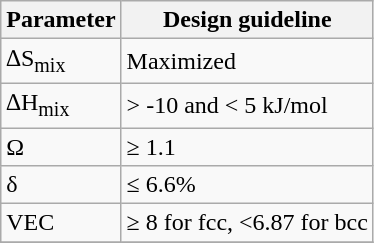<table class="wikitable floatright">
<tr>
<th>Parameter</th>
<th>Design guideline</th>
</tr>
<tr>
<td>∆S<sub>mix</sub></td>
<td>Maximized</td>
</tr>
<tr>
<td>∆H<sub>mix</sub></td>
<td>> -10 and < 5 kJ/mol</td>
</tr>
<tr>
<td>Ω</td>
<td>≥ 1.1</td>
</tr>
<tr>
<td>δ</td>
<td>≤ 6.6%</td>
</tr>
<tr>
<td>VEC</td>
<td>≥ 8 for fcc, <6.87 for bcc</td>
</tr>
<tr>
</tr>
</table>
